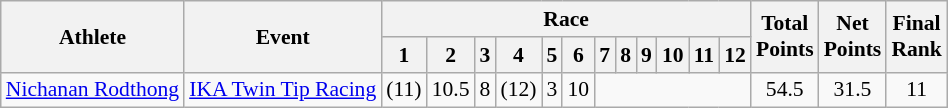<table class=wikitable style="font-size:90%">
<tr>
<th rowspan="2">Athlete</th>
<th rowspan="2">Event</th>
<th colspan="12">Race</th>
<th rowspan="2">Total<br>Points</th>
<th rowspan="2">Net<br>Points</th>
<th rowspan="2">Final<br>Rank</th>
</tr>
<tr>
<th>1</th>
<th>2</th>
<th>3</th>
<th>4</th>
<th>5</th>
<th>6</th>
<th>7</th>
<th>8</th>
<th>9</th>
<th>10</th>
<th>11</th>
<th>12</th>
</tr>
<tr>
<td align=left><a href='#'>Nichanan Rodthong</a></td>
<td align=center><a href='#'>IKA Twin Tip Racing</a></td>
<td>(11)</td>
<td>10.5</td>
<td>8</td>
<td>(12)</td>
<td>3</td>
<td>10</td>
<td align=center colspan=6></td>
<td align=center>54.5</td>
<td align=center>31.5</td>
<td align=center>11</td>
</tr>
</table>
